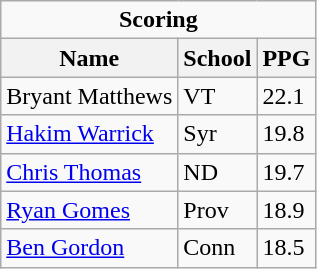<table class="wikitable">
<tr>
<td colspan=3 style="text-align:center;"><strong>Scoring</strong></td>
</tr>
<tr>
<th>Name</th>
<th>School</th>
<th>PPG</th>
</tr>
<tr>
<td>Bryant Matthews</td>
<td>VT</td>
<td>22.1</td>
</tr>
<tr>
<td><a href='#'>Hakim Warrick</a></td>
<td>Syr</td>
<td>19.8</td>
</tr>
<tr>
<td><a href='#'>Chris Thomas</a></td>
<td>ND</td>
<td>19.7</td>
</tr>
<tr>
<td><a href='#'>Ryan Gomes</a></td>
<td>Prov</td>
<td>18.9</td>
</tr>
<tr>
<td><a href='#'>Ben Gordon</a></td>
<td>Conn</td>
<td>18.5</td>
</tr>
</table>
